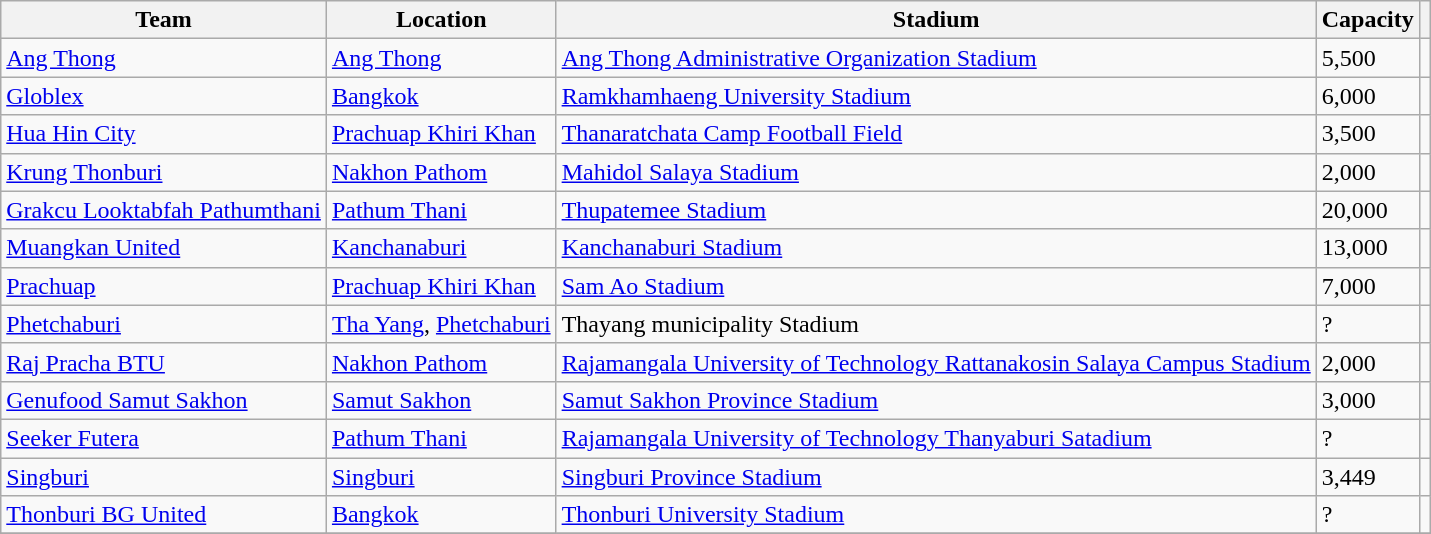<table class="wikitable sortable">
<tr>
<th>Team</th>
<th>Location</th>
<th>Stadium</th>
<th>Capacity</th>
<th class="unsortable"></th>
</tr>
<tr>
<td><a href='#'>Ang Thong</a></td>
<td><a href='#'>Ang Thong</a></td>
<td><a href='#'>Ang Thong Administrative Organization Stadium</a></td>
<td>5,500</td>
<td></td>
</tr>
<tr>
<td><a href='#'>Globlex</a></td>
<td><a href='#'>Bangkok</a></td>
<td><a href='#'>Ramkhamhaeng University Stadium</a></td>
<td>6,000</td>
<td></td>
</tr>
<tr>
<td><a href='#'>Hua Hin City</a></td>
<td><a href='#'>Prachuap Khiri Khan</a></td>
<td><a href='#'>Thanaratchata Camp Football Field</a></td>
<td>3,500</td>
<td></td>
</tr>
<tr>
<td><a href='#'>Krung Thonburi</a></td>
<td><a href='#'>Nakhon Pathom</a></td>
<td><a href='#'>Mahidol Salaya Stadium</a></td>
<td>2,000</td>
<td></td>
</tr>
<tr>
<td><a href='#'>Grakcu Looktabfah Pathumthani</a></td>
<td><a href='#'>Pathum Thani</a></td>
<td><a href='#'>Thupatemee Stadium</a></td>
<td>20,000</td>
<td></td>
</tr>
<tr>
<td><a href='#'>Muangkan United</a></td>
<td><a href='#'>Kanchanaburi</a></td>
<td><a href='#'>Kanchanaburi Stadium</a></td>
<td>13,000</td>
<td></td>
</tr>
<tr>
<td><a href='#'>Prachuap</a></td>
<td><a href='#'>Prachuap Khiri Khan</a></td>
<td><a href='#'>Sam Ao Stadium</a></td>
<td>7,000</td>
<td></td>
</tr>
<tr>
<td><a href='#'>Phetchaburi</a></td>
<td><a href='#'>Tha Yang</a>, <a href='#'>Phetchaburi</a></td>
<td>Thayang municipality Stadium</td>
<td>?</td>
<td></td>
</tr>
<tr>
<td><a href='#'>Raj Pracha BTU</a></td>
<td><a href='#'>Nakhon Pathom</a></td>
<td><a href='#'>Rajamangala University of Technology Rattanakosin Salaya Campus Stadium</a></td>
<td>2,000</td>
<td></td>
</tr>
<tr>
<td><a href='#'>Genufood Samut Sakhon</a></td>
<td><a href='#'>Samut Sakhon</a></td>
<td><a href='#'>Samut Sakhon Province Stadium</a></td>
<td>3,000</td>
<td></td>
</tr>
<tr>
<td><a href='#'>Seeker Futera</a></td>
<td><a href='#'>Pathum Thani</a></td>
<td><a href='#'>Rajamangala University of Technology Thanyaburi Satadium</a></td>
<td>?</td>
<td></td>
</tr>
<tr>
<td><a href='#'>Singburi</a></td>
<td><a href='#'>Singburi</a></td>
<td><a href='#'>Singburi Province Stadium</a></td>
<td>3,449</td>
<td></td>
</tr>
<tr>
<td><a href='#'>Thonburi BG United</a></td>
<td><a href='#'>Bangkok</a></td>
<td><a href='#'>Thonburi University Stadium</a></td>
<td>?</td>
<td></td>
</tr>
<tr>
</tr>
</table>
